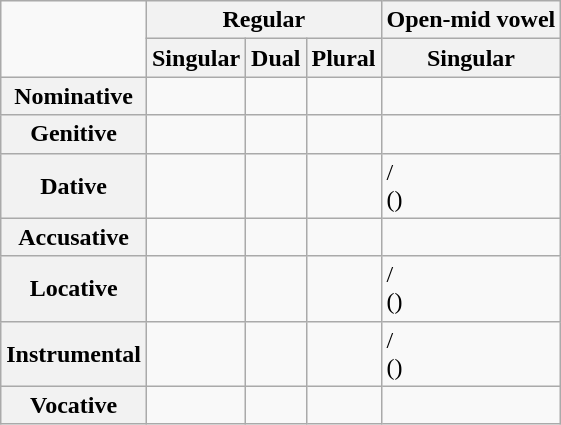<table class="wikitable">
<tr>
<td rowspan="2"></td>
<th colspan="3">Regular</th>
<th>Open-mid vowel</th>
</tr>
<tr>
<th>Singular</th>
<th>Dual</th>
<th>Plural</th>
<th>Singular</th>
</tr>
<tr>
<th>Nominative</th>
<td></td>
<td></td>
<td></td>
<td></td>
</tr>
<tr>
<th>Genitive</th>
<td></td>
<td></td>
<td></td>
<td></td>
</tr>
<tr>
<th>Dative</th>
<td></td>
<td></td>
<td></td>
<td> /<br> ()</td>
</tr>
<tr>
<th>Accusative</th>
<td></td>
<td></td>
<td></td>
<td></td>
</tr>
<tr>
<th>Locative</th>
<td></td>
<td></td>
<td></td>
<td> /<br> ()</td>
</tr>
<tr>
<th>Instrumental</th>
<td></td>
<td></td>
<td></td>
<td> /<br> ()</td>
</tr>
<tr>
<th>Vocative</th>
<td></td>
<td></td>
<td></td>
<td></td>
</tr>
</table>
